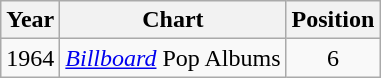<table class="wikitable">
<tr>
<th>Year</th>
<th>Chart</th>
<th>Position</th>
</tr>
<tr>
<td rowspan="2">1964</td>
<td><em><a href='#'>Billboard</a></em> Pop Albums</td>
<td align="center">6</td>
</tr>
</table>
